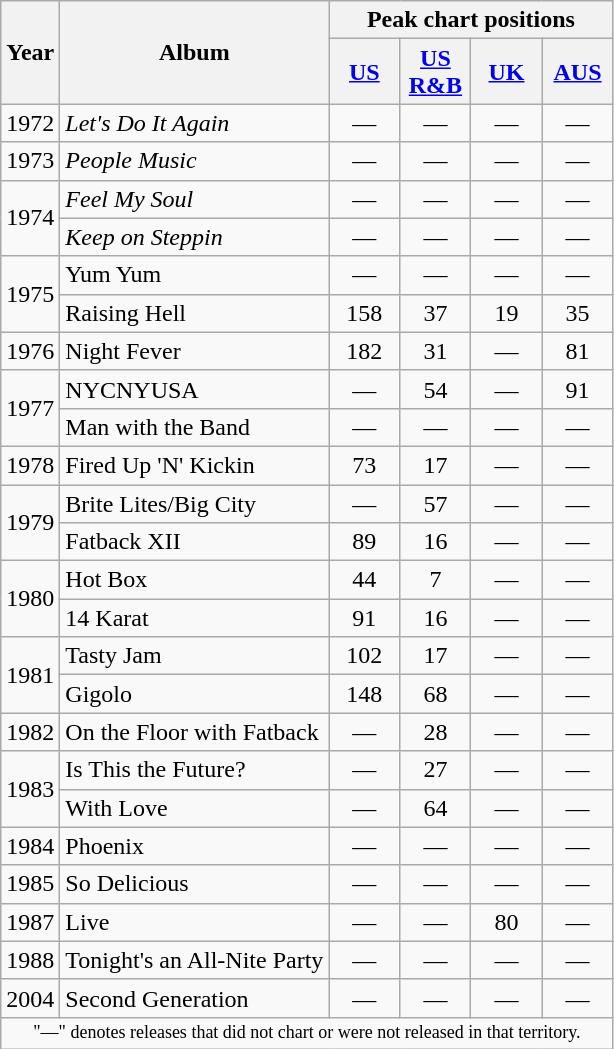<table class="wikitable">
<tr>
<th scope="col" rowspan="2">Year</th>
<th scope="col" rowspan="2">Album</th>
<th scope="col" colspan="4">Peak chart positions</th>
</tr>
<tr>
<th style="width:40px;"><a href='#'>US</a><br></th>
<th style="width:40px;"><a href='#'>US R&B</a><br></th>
<th style="width:40px;"><a href='#'>UK</a><br></th>
<th style="width:40px;"><a href='#'>AUS</a><br></th>
</tr>
<tr>
<td>1972</td>
<td><em>Let's Do It Again</em></td>
<td align=center>—</td>
<td align=center>—</td>
<td align=center>—</td>
<td align=center>—</td>
</tr>
<tr>
<td>1973</td>
<td><em>People Music</em></td>
<td align=center>—</td>
<td align=center>—</td>
<td align=center>—</td>
<td align=center>—</td>
</tr>
<tr>
<td rowspan="2">1974</td>
<td><em>Feel My Soul</em></td>
<td align=center>—</td>
<td align=center>—</td>
<td align=center>—</td>
<td align=center>—</td>
</tr>
<tr>
<td><em>Keep on Steppin<strong></td>
<td align=center>—</td>
<td align=center>—</td>
<td align=center>—</td>
<td align=center>—</td>
</tr>
<tr>
<td rowspan="2">1975</td>
<td></em>Yum Yum<em></td>
<td align=center>—</td>
<td align=center>—</td>
<td align=center>—</td>
<td align=center>—</td>
</tr>
<tr>
<td></em>Raising Hell<em></td>
<td align=center>158</td>
<td align=center>37</td>
<td align=center>19</td>
<td align=center>35</td>
</tr>
<tr>
<td>1976</td>
<td></em>Night Fever<em></td>
<td align=center>182</td>
<td align=center>31</td>
<td align=center>—</td>
<td align=center>81</td>
</tr>
<tr>
<td rowspan="2">1977</td>
<td></em>NYCNYUSA<em></td>
<td align=center>—</td>
<td align=center>54</td>
<td align=center>—</td>
<td align=center>91</td>
</tr>
<tr>
<td></em>Man with the Band<em></td>
<td align=center>—</td>
<td align=center>—</td>
<td align=center>—</td>
<td align=center>—</td>
</tr>
<tr>
<td>1978</td>
<td></em>Fired Up 'N' Kickin<em></td>
<td align=center>73</td>
<td align=center>17</td>
<td align=center>—</td>
<td align=center>—</td>
</tr>
<tr>
<td rowspan="2">1979</td>
<td></em>Brite Lites/Big City<em></td>
<td align=center>—</td>
<td align=center>57</td>
<td align=center>—</td>
<td align=center>—</td>
</tr>
<tr>
<td></em>Fatback XII<em></td>
<td align=center>89</td>
<td align=center>16</td>
<td align=center>—</td>
<td align=center>—</td>
</tr>
<tr>
<td rowspan="2">1980</td>
<td></em>Hot Box<em></td>
<td align=center>44</td>
<td align=center>7</td>
<td align=center>—</td>
<td align=center>—</td>
</tr>
<tr>
<td></em>14 Karat<em></td>
<td align=center>91</td>
<td align=center>16</td>
<td align=center>—</td>
<td align=center>—</td>
</tr>
<tr>
<td rowspan="2">1981</td>
<td></em>Tasty Jam<em></td>
<td align=center>102</td>
<td align=center>17</td>
<td align=center>—</td>
<td align=center>—</td>
</tr>
<tr>
<td></em>Gigolo<em></td>
<td align=center>148</td>
<td align=center>68</td>
<td align=center>—</td>
<td align=center>—</td>
</tr>
<tr>
<td>1982</td>
<td></em>On the Floor with Fatback<em></td>
<td align=center>—</td>
<td align=center>28</td>
<td align=center>—</td>
<td align=center>—</td>
</tr>
<tr>
<td rowspan="2">1983</td>
<td></em>Is This the Future?<em></td>
<td align=center>—</td>
<td align=center>27</td>
<td align=center>—</td>
<td align=center>—</td>
</tr>
<tr>
<td></em>With Love<em></td>
<td align=center>—</td>
<td align=center>64</td>
<td align=center>—</td>
<td align=center>—</td>
</tr>
<tr>
<td>1984</td>
<td></em>Phoenix<em></td>
<td align=center>—</td>
<td align=center>—</td>
<td align=center>—</td>
<td align=center>—</td>
</tr>
<tr>
<td>1985</td>
<td></em>So Delicious<em></td>
<td align=center>—</td>
<td align=center>—</td>
<td align=center>—</td>
<td align=center>—</td>
</tr>
<tr>
<td>1987</td>
<td></em>Live<em></td>
<td align=center>—</td>
<td align=center>—</td>
<td align=center>80</td>
<td align=center>—</td>
</tr>
<tr>
<td>1988</td>
<td></em>Tonight's an All-Nite Party<em></td>
<td align=center>—</td>
<td align=center>—</td>
<td align=center>—</td>
<td align=center>—</td>
</tr>
<tr>
<td>2004</td>
<td></em>Second Generation<em></td>
<td align=center>—</td>
<td align=center>—</td>
<td align=center>—</td>
<td align=center>—</td>
</tr>
<tr>
<td colspan="6" style="text-align:center; font-size:9pt;">"—" denotes releases that did not chart or were not released in that territory.</td>
</tr>
</table>
